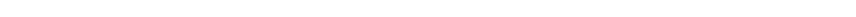<table style="width:88%; text-align:center;">
<tr style="color:white;">
<td style="background:"><strong>80</strong></td>
<td style="background:"><strong>19</strong></td>
</tr>
</table>
